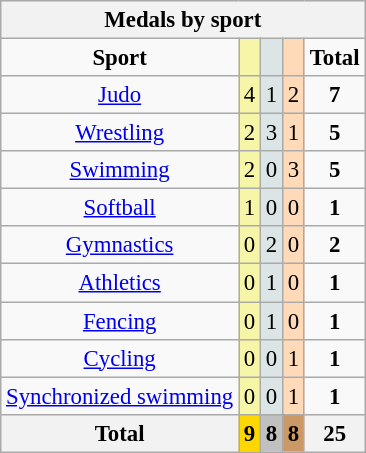<table class="wikitable" style="font-size:95%">
<tr style="background:#efefef;">
<th colspan=5>Medals by sport</th>
</tr>
<tr align=center>
<td><strong>Sport</strong></td>
<td bgcolor=#f7f6a8></td>
<td bgcolor=#dce5e5></td>
<td bgcolor=#ffdab9></td>
<td><strong>Total</strong></td>
</tr>
<tr align=center>
<td><a href='#'>Judo</a></td>
<td style="background:#F7F6A8;">4</td>
<td style="background:#DCE5E5;">1</td>
<td style="background:#FFDAB9;">2</td>
<td><strong>7</strong></td>
</tr>
<tr align=center>
<td><a href='#'>Wrestling</a></td>
<td style="background:#F7F6A8;">2</td>
<td style="background:#DCE5E5;">3</td>
<td style="background:#FFDAB9;">1</td>
<td><strong>5</strong></td>
</tr>
<tr align=center>
<td><a href='#'>Swimming</a></td>
<td style="background:#F7F6A8;">2</td>
<td style="background:#DCE5E5;">0</td>
<td style="background:#FFDAB9;">3</td>
<td><strong>5</strong></td>
</tr>
<tr align=center>
<td><a href='#'>Softball</a></td>
<td style="background:#F7F6A8;">1</td>
<td style="background:#DCE5E5;">0</td>
<td style="background:#FFDAB9;">0</td>
<td><strong>1</strong></td>
</tr>
<tr align=center>
<td><a href='#'>Gymnastics</a></td>
<td style="background:#F7F6A8;">0</td>
<td style="background:#DCE5E5;">2</td>
<td style="background:#FFDAB9;">0</td>
<td><strong>2</strong></td>
</tr>
<tr align=center>
<td><a href='#'>Athletics</a></td>
<td style="background:#F7F6A8;">0</td>
<td style="background:#DCE5E5;">1</td>
<td style="background:#FFDAB9;">0</td>
<td><strong>1</strong></td>
</tr>
<tr align=center>
<td><a href='#'>Fencing</a></td>
<td style="background:#F7F6A8;">0</td>
<td style="background:#DCE5E5;">1</td>
<td style="background:#FFDAB9;">0</td>
<td><strong>1</strong></td>
</tr>
<tr align=center>
<td><a href='#'>Cycling</a></td>
<td style="background:#F7F6A8;">0</td>
<td style="background:#DCE5E5;">0</td>
<td style="background:#FFDAB9;">1</td>
<td><strong>1</strong></td>
</tr>
<tr align=center>
<td><a href='#'>Synchronized swimming</a></td>
<td style="background:#F7F6A8;">0</td>
<td style="background:#DCE5E5;">0</td>
<td style="background:#FFDAB9;">1</td>
<td><strong>1</strong></td>
</tr>
<tr align=center>
<th>Total</th>
<th style="background:gold;">9</th>
<th style="background:silver;">8</th>
<th style="background:#c96;">8</th>
<th>25</th>
</tr>
</table>
